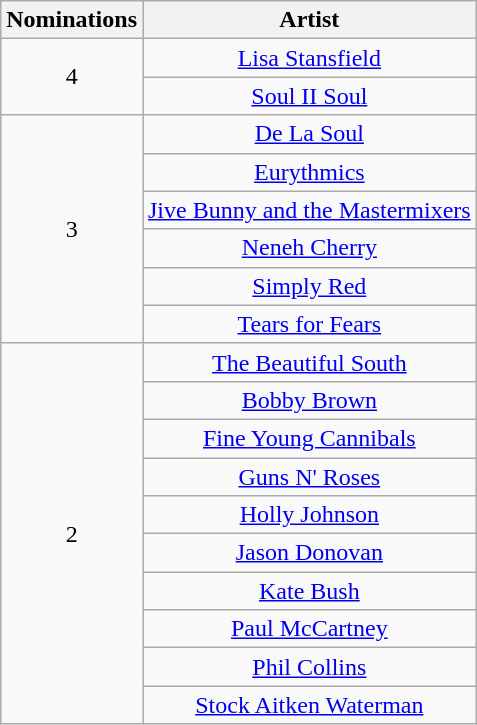<table class="wikitable" rowspan="2" style="text-align:center;">
<tr>
<th scope="col" style="width:55px;">Nominations</th>
<th scope="col" style="text-align:center;">Artist</th>
</tr>
<tr>
<td rowspan="2">4</td>
<td><a href='#'>Lisa Stansfield</a></td>
</tr>
<tr>
<td><a href='#'>Soul II Soul</a></td>
</tr>
<tr>
<td rowspan="6">3</td>
<td><a href='#'>De La Soul</a></td>
</tr>
<tr>
<td><a href='#'>Eurythmics</a></td>
</tr>
<tr>
<td><a href='#'>Jive Bunny and the Mastermixers</a></td>
</tr>
<tr>
<td><a href='#'>Neneh Cherry</a></td>
</tr>
<tr>
<td><a href='#'>Simply Red</a></td>
</tr>
<tr>
<td><a href='#'>Tears for Fears</a></td>
</tr>
<tr>
<td rowspan="10">2</td>
<td><a href='#'>The Beautiful South</a></td>
</tr>
<tr>
<td><a href='#'>Bobby Brown</a></td>
</tr>
<tr>
<td><a href='#'>Fine Young Cannibals</a></td>
</tr>
<tr>
<td><a href='#'>Guns N' Roses</a></td>
</tr>
<tr>
<td><a href='#'>Holly Johnson</a></td>
</tr>
<tr>
<td><a href='#'>Jason Donovan</a></td>
</tr>
<tr>
<td><a href='#'>Kate Bush</a></td>
</tr>
<tr>
<td><a href='#'>Paul McCartney</a></td>
</tr>
<tr>
<td><a href='#'>Phil Collins</a></td>
</tr>
<tr>
<td><a href='#'>Stock Aitken Waterman</a></td>
</tr>
</table>
